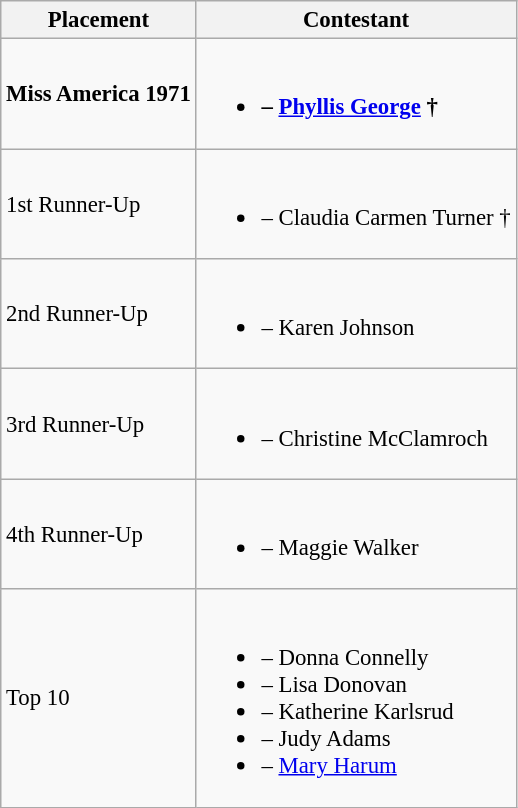<table class="wikitable sortable" style="font-size: 95%;">
<tr>
<th>Placement</th>
<th>Contestant</th>
</tr>
<tr>
<td><strong>Miss America 1971</strong></td>
<td><br><ul><li><strong> – <a href='#'>Phyllis George</a> †</strong></li></ul></td>
</tr>
<tr>
<td>1st Runner-Up</td>
<td><br><ul><li> – Claudia Carmen Turner †</li></ul></td>
</tr>
<tr>
<td>2nd Runner-Up</td>
<td><br><ul><li> – Karen Johnson</li></ul></td>
</tr>
<tr>
<td>3rd Runner-Up</td>
<td><br><ul><li> – Christine McClamroch</li></ul></td>
</tr>
<tr>
<td>4th Runner-Up</td>
<td><br><ul><li> – Maggie Walker</li></ul></td>
</tr>
<tr>
<td>Top 10</td>
<td><br><ul><li> – Donna Connelly</li><li> – Lisa Donovan</li><li> – Katherine Karlsrud</li><li> – Judy Adams</li><li> – <a href='#'>Mary Harum</a></li></ul></td>
</tr>
</table>
